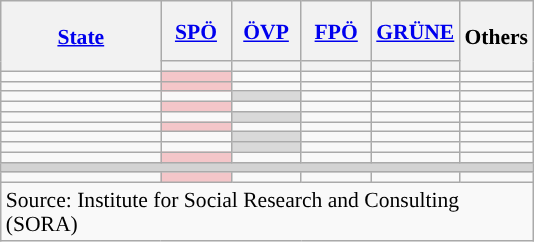<table class="wikitable sortable" style="text-align:center;font-size:90%;line-height:16px">
<tr style="height:40px;">
<th style="width:100px;" rowspan="2"><a href='#'>State</a></th>
<th style="width:40px;"><a href='#'>SPÖ</a></th>
<th style="width:40px;"><a href='#'>ÖVP</a></th>
<th style="width:40px;"><a href='#'>FPÖ</a></th>
<th style="width:40px;"><a href='#'>GRÜNE</a></th>
<th class="unsortable" style="width:40px;" rowspan="2">Others</th>
</tr>
<tr>
<th style="background:"></th>
<th style="background:"></th>
<th style="background:"></th>
<th style="background:"></th>
</tr>
<tr>
<td align=left></td>
<td bgcolor=#F4C6C9><strong></strong></td>
<td></td>
<td></td>
<td></td>
<td></td>
</tr>
<tr>
<td align=left></td>
<td bgcolor=#F4C6C9><strong></strong></td>
<td></td>
<td></td>
<td></td>
<td></td>
</tr>
<tr>
<td align=left></td>
<td></td>
<td bgcolor=#D9D9D9><strong></strong></td>
<td></td>
<td></td>
<td></td>
</tr>
<tr>
<td align=left></td>
<td bgcolor=#F4C6C9><strong></strong></td>
<td></td>
<td></td>
<td></td>
<td></td>
</tr>
<tr>
<td align=left></td>
<td></td>
<td bgcolor=#D9D9D9><strong></strong></td>
<td></td>
<td></td>
<td></td>
</tr>
<tr>
<td align=left></td>
<td bgcolor=#F4C6C9><strong></strong></td>
<td></td>
<td></td>
<td></td>
<td></td>
</tr>
<tr>
<td align=left></td>
<td></td>
<td bgcolor=#D9D9D9><strong></strong></td>
<td></td>
<td></td>
<td></td>
</tr>
<tr>
<td align=left></td>
<td></td>
<td bgcolor=#D9D9D9><strong></strong></td>
<td></td>
<td></td>
<td></td>
</tr>
<tr>
<td align=left></td>
<td bgcolor=#F4C6C9><strong></strong></td>
<td></td>
<td></td>
<td></td>
<td></td>
</tr>
<tr>
<td colspan=10 bgcolor=lightgrey></td>
</tr>
<tr>
<td align=left></td>
<td bgcolor=#F4C6C9><strong></strong></td>
<td></td>
<td></td>
<td></td>
<td></td>
</tr>
<tr class=sortbottom>
<td colspan=10 align=left>Source: Institute for Social Research and Consulting (SORA)</td>
</tr>
</table>
